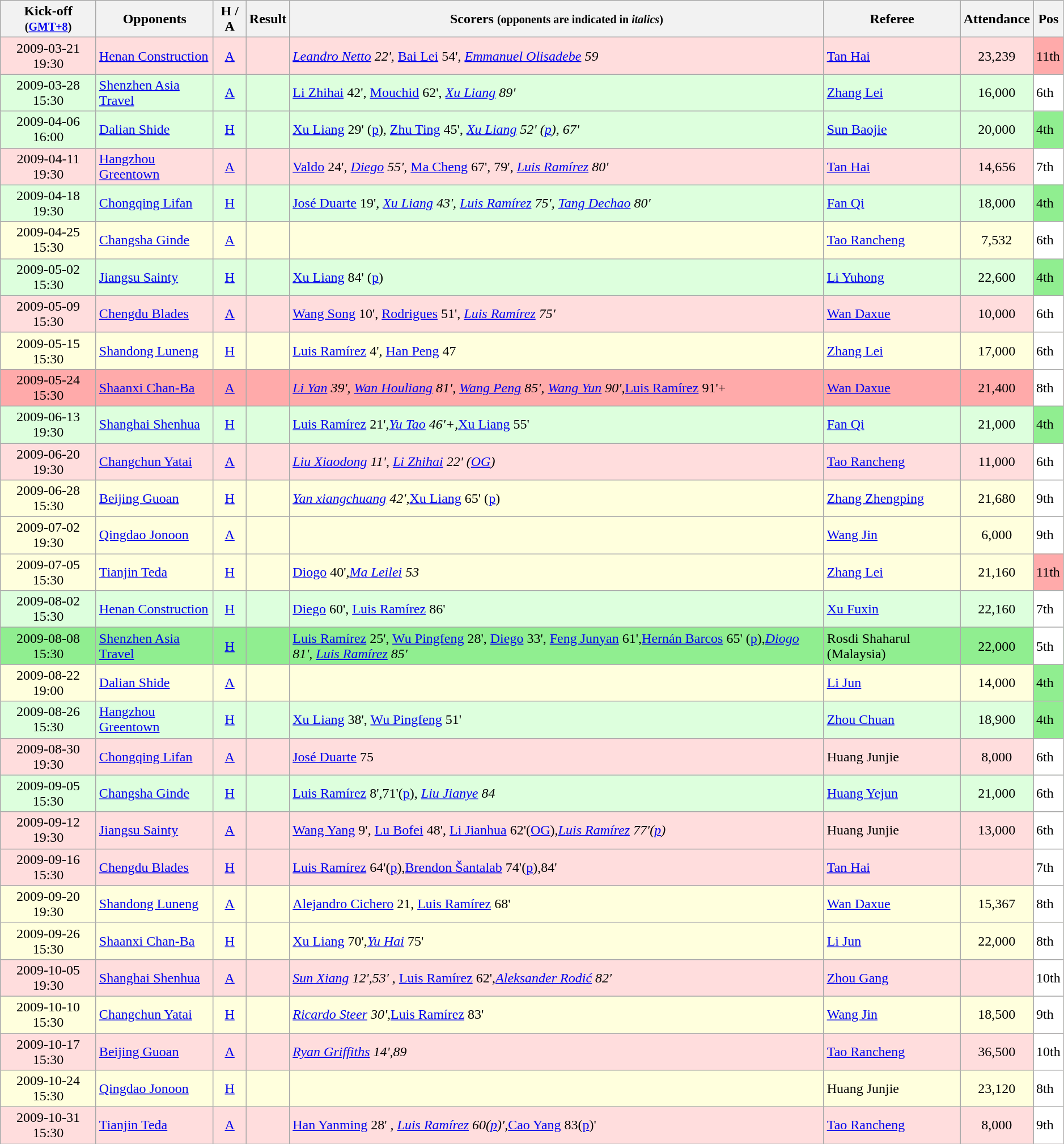<table class="wikitable sortable" style=width:99%>
<tr style=background:f0f6ff>
<th>Kick-off <small>(<a href='#'>GMT+8</a>)</small></th>
<th>Opponents</th>
<th>H / A</th>
<th>Result</th>
<th class=unsortable>Scorers <small>(opponents are indicated in <em>italics</em>)</small></th>
<th>Referee</th>
<th>Attendance</th>
<th>Pos</th>
</tr>
<tr bgcolor="#ffdddd">
<td align=center>2009-03-21 19:30</td>
<td><a href='#'>Henan Construction</a></td>
<td align=center><a href='#'>A</a></td>
<td align=center></td>
<td><em><a href='#'>Leandro Netto</a> 22',</em> <a href='#'>Bai Lei</a> 54', <em><a href='#'>Emmanuel Olisadebe</a> 59<strong></td>
<td><a href='#'>Tan Hai</a></td>
<td align=center>23,239</td>
<td bgcolor="#FFAAAA">11th</td>
</tr>
<tr bgcolor="#ddffdd">
<td align=center>2009-03-28 15:30</td>
<td><a href='#'>Shenzhen Asia Travel</a></td>
<td align=center><a href='#'>A</a></td>
<td align=center></td>
<td><a href='#'>Li Zhihai</a> 42', </em><a href='#'>Mouchid</a> 62',<em> <a href='#'>Xu Liang</a> 89'</td>
<td><a href='#'>Zhang Lei</a></td>
<td align=center>16,000</td>
<td bgcolor=white>6th </td>
</tr>
<tr bgcolor="#ddffdd">
<td align=center>2009-04-06 16:00</td>
<td><a href='#'>Dalian Shide</a></td>
<td align=center><a href='#'>H</a></td>
<td align=center></td>
<td><a href='#'>Xu Liang</a> 29' (<a href='#'>p</a>), </em><a href='#'>Zhu Ting</a> 45',<em> <a href='#'>Xu Liang</a> 52' (<a href='#'>p</a>), 67'</td>
<td><a href='#'>Sun Baojie</a></td>
<td align=center>20,000</td>
<td bgcolor=#90EE90>4th </td>
</tr>
<tr bgcolor="#ffdddd">
<td align=center>2009-04-11 19:30</td>
<td><a href='#'>Hangzhou Greentown</a></td>
<td align=center><a href='#'>A</a></td>
<td align=center></td>
<td></em><a href='#'>Valdo</a> 24',<em> <a href='#'>Diego</a> 55', </em><a href='#'>Ma Cheng</a> 67', 79',<em> <a href='#'>Luis Ramírez</a> 80'</td>
<td><a href='#'>Tan Hai</a></td>
<td align=center>14,656</td>
<td bgcolor=white>7th </td>
</tr>
<tr bgcolor="#ddffdd">
<td align=center>2009-04-18 19:30</td>
<td><a href='#'>Chongqing Lifan</a></td>
<td align=center><a href='#'>H</a></td>
<td align=center></td>
<td></em><a href='#'>José Duarte</a> 19',<em> <a href='#'>Xu Liang</a> 43', <a href='#'>Luis Ramírez</a> 75', <a href='#'>Tang Dechao</a> 80'</td>
<td><a href='#'>Fan Qi</a></td>
<td align=center>18,000</td>
<td bgcolor=#90EE90>4th </td>
</tr>
<tr bgcolor="#ffffdd">
<td align=center>2009-04-25 15:30</td>
<td><a href='#'>Changsha Ginde</a></td>
<td align=center><a href='#'>A</a></td>
<td align=center></td>
<td></td>
<td><a href='#'>Tao Rancheng</a></td>
<td align=center>7,532</td>
<td bgcolor=white>6th </td>
</tr>
<tr bgcolor="#ddffdd">
<td align=center>2009-05-02 15:30</td>
<td><a href='#'>Jiangsu Sainty</a></td>
<td align=center><a href='#'>H</a></td>
<td align=center></td>
<td><a href='#'>Xu Liang</a> 84' (<a href='#'>p</a>)</td>
<td><a href='#'>Li Yuhong</a></td>
<td align=center>22,600</td>
<td bgcolor=#90EE90>4th </td>
</tr>
<tr bgcolor="#ffdddd">
<td align=center>2009-05-09 15:30</td>
<td><a href='#'>Chengdu Blades</a></td>
<td align=center><a href='#'>A</a></td>
<td align=center></td>
<td></em><a href='#'>Wang Song</a> 10', <a href='#'>Rodrigues</a> 51',<em> <a href='#'>Luis Ramírez</a> 75'</td>
<td><a href='#'>Wan Daxue</a></td>
<td align=center>10,000</td>
<td bgcolor=white>6th </td>
</tr>
<tr bgcolor="#ffffdd">
<td align=center>2009-05-15 15:30</td>
<td><a href='#'>Shandong Luneng</a></td>
<td align=center><a href='#'>H</a></td>
<td align=center></td>
<td><a href='#'>Luis Ramírez</a> 4', </em><a href='#'>Han Peng</a> 47</strong></td>
<td><a href='#'>Zhang Lei</a></td>
<td align=center>17,000</td>
<td bgcolor=white>6th</td>
</tr>
<tr bgcolor="#FFAAAA">
<td align=center>2009-05-24 15:30</td>
<td><a href='#'>Shaanxi Chan-Ba</a></td>
<td align=center><a href='#'>A</a></td>
<td align=center></td>
<td><em><a href='#'>Li Yan</a> 39', <a href='#'>Wan Houliang</a> 81', <a href='#'>Wang Peng</a> 85', <a href='#'>Wang Yun</a> 90',</em><a href='#'>Luis Ramírez</a> 91'+</td>
<td><a href='#'>Wan Daxue</a></td>
<td align=center>21,400</td>
<td bgcolor=white>8th </td>
</tr>
<tr bgcolor="#ddffdd">
<td align=center>2009-06-13 19:30</td>
<td><a href='#'>Shanghai Shenhua</a></td>
<td align=center><a href='#'>H</a></td>
<td align=center></td>
<td><a href='#'>Luis Ramírez</a> 21',<em><a href='#'>Yu Tao</a> 46'+,</em><a href='#'>Xu Liang</a> 55'</td>
<td><a href='#'>Fan Qi</a></td>
<td align=center>21,000</td>
<td bgcolor="#90EE90">4th </td>
</tr>
<tr bgcolor="#ffdddd">
<td align=center>2009-06-20 19:30</td>
<td><a href='#'>Changchun Yatai</a></td>
<td align=center><a href='#'>A</a></td>
<td align=center></td>
<td><em><a href='#'>Liu Xiaodong</a> 11', <a href='#'>Li Zhihai</a> 22' (<a href='#'>OG</a>)</em></td>
<td><a href='#'>Tao Rancheng</a></td>
<td align=center>11,000</td>
<td bgcolor=white>6th </td>
</tr>
<tr bgcolor="#ffffdd">
<td align=center>2009-06-28 15:30</td>
<td><a href='#'>Beijing Guoan</a></td>
<td align=center><a href='#'>H</a></td>
<td align=center></td>
<td><em><a href='#'>Yan xiangchuang</a> 42',</em><a href='#'>Xu Liang</a> 65' (<a href='#'>p</a>)</td>
<td><a href='#'>Zhang Zhengping</a></td>
<td align=center>21,680</td>
<td bgcolor=white>9th </td>
</tr>
<tr bgcolor="#ffffdd">
<td align=center>2009-07-02 19:30</td>
<td><a href='#'>Qingdao Jonoon</a></td>
<td align=center><a href='#'>A</a></td>
<td align=center></td>
<td></td>
<td><a href='#'>Wang Jin</a></td>
<td align=center>6,000</td>
<td bgcolor=white>9th</td>
</tr>
<tr bgcolor="#ffffdd">
<td align=center>2009-07-05 15:30</td>
<td><a href='#'>Tianjin Teda</a></td>
<td align=center><a href='#'>H</a></td>
<td align=center></td>
<td><a href='#'>Diogo</a> 40',<em><a href='#'>Ma Leilei</a> 53<strong></td>
<td><a href='#'>Zhang Lei</a></td>
<td align=center>21,160</td>
<td bgcolor="#FFAAAA">11th </td>
</tr>
<tr bgcolor="#ddffdd">
<td align=center>2009-08-02 15:30</td>
<td><a href='#'>Henan Construction</a></td>
<td align=center><a href='#'>H</a></td>
<td align=center></td>
<td><a href='#'>Diego</a> 60', <a href='#'>Luis Ramírez</a> 86'</td>
<td><a href='#'>Xu Fuxin</a></td>
<td align=center>22,160</td>
<td bgcolor=white>7th </td>
</tr>
<tr bgcolor="#90EE90">
<td align=center>2009-08-08 15:30</td>
<td><a href='#'>Shenzhen Asia Travel</a></td>
<td align=center><a href='#'>H</a></td>
<td align=center></td>
<td><a href='#'>Luis Ramírez</a> 25', <a href='#'>Wu Pingfeng</a> 28', <a href='#'>Diego</a> 33', <a href='#'>Feng Junyan</a> 61',</em><a href='#'>Hernán Barcos</a> 65' (<a href='#'>p</a>),<em><a href='#'>Diogo</a> 81', <a href='#'>Luis Ramírez</a> 85'</td>
<td>Rosdi Shaharul (Malaysia)</td>
<td align=center>22,000</td>
<td bgcolor=white>5th </td>
</tr>
<tr bgcolor="#ffffdd">
<td align=center>2009-08-22 19:00</td>
<td><a href='#'>Dalian Shide</a></td>
<td align=center><a href='#'>A</a></td>
<td align=center></td>
<td></td>
<td><a href='#'>Li Jun</a></td>
<td align=center>14,000</td>
<td bgcolor=#90EE90>4th </td>
</tr>
<tr bgcolor="#ddffdd">
<td align=center>2009-08-26 15:30</td>
<td><a href='#'>Hangzhou Greentown</a></td>
<td align=center><a href='#'>H</a></td>
<td align=center></td>
<td><a href='#'>Xu Liang</a> 38', <a href='#'>Wu Pingfeng</a> 51'</td>
<td><a href='#'>Zhou Chuan</a></td>
<td align=center>18,900</td>
<td bgcolor=#90EE90>4th</td>
</tr>
<tr bgcolor="#ffdddd">
<td align=center>2009-08-30 19:30</td>
<td><a href='#'>Chongqing Lifan</a></td>
<td align=center><a href='#'>A</a></td>
<td align=center></td>
<td></em><a href='#'>José Duarte</a> 75</strong></td>
<td>Huang Junjie</td>
<td align=center>8,000</td>
<td bgcolor=white>6th </td>
</tr>
<tr bgcolor="#ddffdd">
<td align=center>2009-09-05 15:30</td>
<td><a href='#'>Changsha Ginde</a></td>
<td align=center><a href='#'>H</a></td>
<td align=center></td>
<td><a href='#'>Luis Ramírez</a> 8',71'(<a href='#'>p</a>), <em><a href='#'>Liu Jianye</a> 84<strong></td>
<td><a href='#'>Huang Yejun</a></td>
<td align=center>21,000</td>
<td bgcolor=white>6th</td>
</tr>
<tr bgcolor="#ffdddd">
<td align=center>2009-09-12 19:30</td>
<td><a href='#'>Jiangsu Sainty</a></td>
<td align=center><a href='#'>A</a></td>
<td align=center></td>
<td></em><a href='#'>Wang Yang</a> 9', <a href='#'>Lu Bofei</a> 48', <a href='#'>Li Jianhua</a> 62'(<a href='#'>OG</a>),<em><a href='#'>Luis Ramírez</a> 77'(<a href='#'>p</a>)</td>
<td>Huang Junjie</td>
<td align=center>13,000</td>
<td bgcolor=white>6th</td>
</tr>
<tr bgcolor="#ffdddd">
<td align=center>2009-09-16 15:30</td>
<td><a href='#'>Chengdu Blades</a></td>
<td align=center><a href='#'>H</a></td>
<td align=center></td>
<td><a href='#'>Luis Ramírez</a> 64'(<a href='#'>p</a>),</em><a href='#'>Brendon Šantalab</a> 74'(<a href='#'>p</a>),84' <em></td>
<td><a href='#'>Tan Hai</a></td>
<td align=center></td>
<td bgcolor=white>7th </td>
</tr>
<tr bgcolor="#ffffdd">
<td align=center>2009-09-20 19:30</td>
<td><a href='#'>Shandong Luneng</a></td>
<td align=center><a href='#'>A</a></td>
<td align=center></td>
<td></em><a href='#'>Alejandro Cichero</a> 21</strong>, <a href='#'>Luis Ramírez</a> 68'</td>
<td><a href='#'>Wan Daxue</a></td>
<td align=center>15,367</td>
<td bgcolor=white>8th </td>
</tr>
<tr bgcolor="#ffffdd">
<td align=center>2009-09-26 15:30</td>
<td><a href='#'>Shaanxi Chan-Ba</a></td>
<td align=center><a href='#'>H</a></td>
<td align=center></td>
<td><a href='#'>Xu Liang</a> 70',<em><a href='#'>Yu Hai</a></em> 75'</td>
<td><a href='#'>Li Jun</a></td>
<td align=center>22,000</td>
<td bgcolor=white>8th</td>
</tr>
<tr bgcolor="#ffdddd">
<td align=center>2009-10-05 19:30</td>
<td><a href='#'>Shanghai Shenhua</a></td>
<td align=center><a href='#'>A</a></td>
<td align=center></td>
<td><em><a href='#'>Sun Xiang</a> 12',53' </em>, <a href='#'>Luis Ramírez</a> 62',<em><a href='#'>Aleksander Rodić</a> 82' </em></td>
<td><a href='#'>Zhou Gang</a></td>
<td align=center></td>
<td bgcolor=white>10th </td>
</tr>
<tr bgcolor="#ffffdd">
<td align=center>2009-10-10 15:30</td>
<td><a href='#'>Changchun Yatai</a></td>
<td align=center><a href='#'>H</a></td>
<td align=center></td>
<td><em><a href='#'>Ricardo Steer</a> 30',</em><a href='#'>Luis Ramírez</a> 83'</td>
<td><a href='#'>Wang Jin</a></td>
<td align=center>18,500</td>
<td bgcolor=white>9th </td>
</tr>
<tr bgcolor="#ffdddd">
<td align=center>2009-10-17 15:30</td>
<td><a href='#'>Beijing Guoan</a></td>
<td align=center><a href='#'>A</a></td>
<td align=center></td>
<td><em><a href='#'>Ryan Griffiths</a> 14',89<strong></td>
<td><a href='#'>Tao Rancheng</a></td>
<td align=center>36,500</td>
<td bgcolor=white>10th </td>
</tr>
<tr bgcolor="#ffffdd">
<td align=center>2009-10-24 15:30</td>
<td><a href='#'>Qingdao Jonoon</a></td>
<td align=center><a href='#'>H</a></td>
<td align=center></td>
<td></td>
<td>Huang Junjie</td>
<td align=center>23,120</td>
<td bgcolor=white>8th </td>
</tr>
<tr bgcolor="#ffdddd">
<td align=center>2009-10-31 15:30</td>
<td><a href='#'>Tianjin Teda</a></td>
<td align=center><a href='#'>A</a></td>
<td align=center></td>
<td></em><a href='#'>Han Yanming</a> 28' <em>, <a href='#'>Luis Ramírez</a> 60(<a href='#'>p</a>)',</em><a href='#'>Cao Yang</a> 83(<a href='#'>p</a>)' <em></td>
<td><a href='#'>Tao Rancheng</a></td>
<td align=center>8,000</td>
<td bgcolor=white>9th </td>
</tr>
</table>
